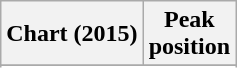<table class="wikitable sortable plainrowheaders">
<tr>
<th scope="col">Chart (2015)</th>
<th scope="col">Peak<br>position</th>
</tr>
<tr>
</tr>
<tr>
</tr>
<tr>
</tr>
</table>
